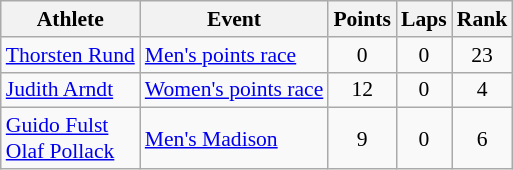<table class=wikitable style="font-size:90%">
<tr>
<th>Athlete</th>
<th>Event</th>
<th>Points</th>
<th>Laps</th>
<th>Rank</th>
</tr>
<tr>
<td align=left><a href='#'>Thorsten Rund</a></td>
<td align=left><a href='#'>Men's points race</a></td>
<td align=center>0</td>
<td align=center>0</td>
<td align=center>23</td>
</tr>
<tr>
<td align=left><a href='#'>Judith Arndt</a></td>
<td align=left><a href='#'>Women's points race</a></td>
<td align=center>12</td>
<td align=center>0</td>
<td align=center>4</td>
</tr>
<tr>
<td align=left><a href='#'>Guido Fulst</a><br> <a href='#'>Olaf Pollack</a></td>
<td align=left><a href='#'>Men's Madison</a></td>
<td align=center>9</td>
<td align=center>0</td>
<td align=center>6</td>
</tr>
</table>
